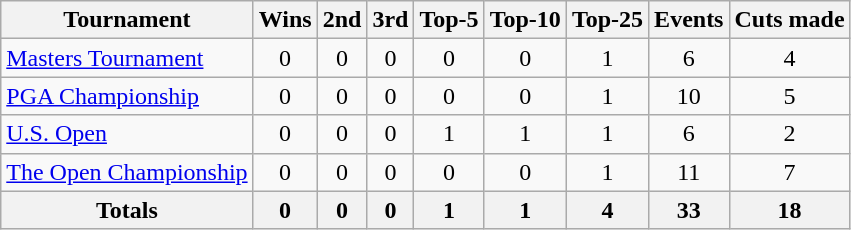<table class=wikitable style=text-align:center>
<tr>
<th>Tournament</th>
<th>Wins</th>
<th>2nd</th>
<th>3rd</th>
<th>Top-5</th>
<th>Top-10</th>
<th>Top-25</th>
<th>Events</th>
<th>Cuts made</th>
</tr>
<tr>
<td align=left><a href='#'>Masters Tournament</a></td>
<td>0</td>
<td>0</td>
<td>0</td>
<td>0</td>
<td>0</td>
<td>1</td>
<td>6</td>
<td>4</td>
</tr>
<tr>
<td align=left><a href='#'>PGA Championship</a></td>
<td>0</td>
<td>0</td>
<td>0</td>
<td>0</td>
<td>0</td>
<td>1</td>
<td>10</td>
<td>5</td>
</tr>
<tr>
<td align=left><a href='#'>U.S. Open</a></td>
<td>0</td>
<td>0</td>
<td>0</td>
<td>1</td>
<td>1</td>
<td>1</td>
<td>6</td>
<td>2</td>
</tr>
<tr>
<td align=left><a href='#'>The Open Championship</a></td>
<td>0</td>
<td>0</td>
<td>0</td>
<td>0</td>
<td>0</td>
<td>1</td>
<td>11</td>
<td>7</td>
</tr>
<tr>
<th>Totals</th>
<th>0</th>
<th>0</th>
<th>0</th>
<th>1</th>
<th>1</th>
<th>4</th>
<th>33</th>
<th>18</th>
</tr>
</table>
